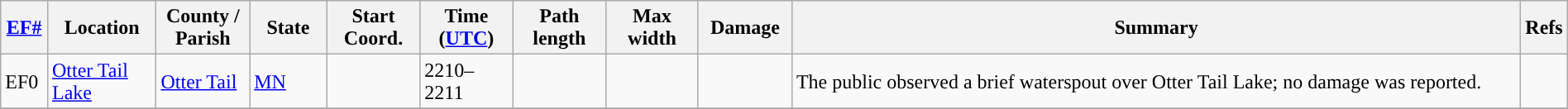<table class="wikitable sortable" style="width:100%;">
<tr>
<th scope="col" width="3%" align="center"><a href='#'>EF#</a></th>
<th scope="col" width="7%" align="center" class="unsortable">Location</th>
<th scope="col" width="6%" align="center" class="unsortable">County / Parish</th>
<th scope="col" width="5%" align="center">State</th>
<th scope="col" width="6%" align="center">Start Coord.</th>
<th scope="col" width="6%" align="center">Time (<a href='#'>UTC</a>)</th>
<th scope="col" width="6%" align="center">Path length</th>
<th scope="col" width="6%" align="center">Max width</th>
<th scope="col" width="6%" align="center">Damage</th>
<th scope="col" width="48%" class="unsortable" align="center">Summary</th>
<th scope="col" width="48%" class="unsortable" align="center">Refs</th>
</tr>
<tr>
<td>EF0</td>
<td><a href='#'>Otter Tail Lake</a></td>
<td><a href='#'>Otter Tail</a></td>
<td><a href='#'>MN</a></td>
<td></td>
<td>2210–2211</td>
<td></td>
<td></td>
<td></td>
<td>The public observed a brief waterspout over Otter Tail Lake; no damage was reported.</td>
<td></td>
</tr>
<tr>
</tr>
</table>
